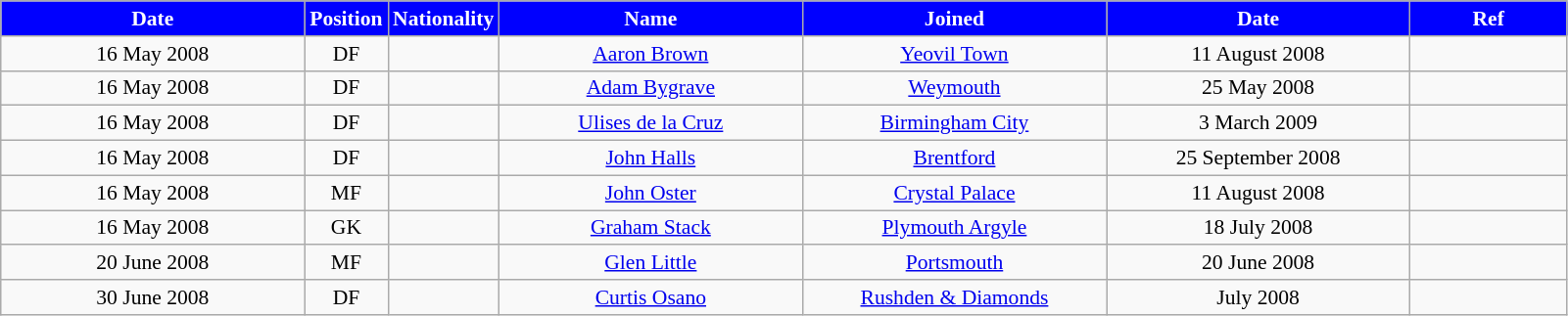<table class="wikitable"  style="text-align:center; font-size:90%; ">
<tr>
<th style="background:#00f; color:white; width:200px;">Date</th>
<th style="background:#00f; color:white; width:50px;">Position</th>
<th style="background:#00f; color:white; width:50px;">Nationality</th>
<th style="background:#00f; color:white; width:200px;">Name</th>
<th style="background:#00f; color:white; width:200px;">Joined</th>
<th style="background:#00f; color:white; width:200px;">Date</th>
<th style="background:#00f; color:white; width:100px;">Ref</th>
</tr>
<tr>
<td>16 May 2008</td>
<td>DF</td>
<td></td>
<td><a href='#'>Aaron Brown</a></td>
<td><a href='#'>Yeovil Town</a></td>
<td>11 August 2008</td>
<td></td>
</tr>
<tr>
<td>16 May 2008</td>
<td>DF</td>
<td></td>
<td><a href='#'>Adam Bygrave</a></td>
<td><a href='#'>Weymouth</a></td>
<td>25 May 2008</td>
<td></td>
</tr>
<tr>
<td>16 May 2008</td>
<td>DF</td>
<td></td>
<td><a href='#'>Ulises de la Cruz</a></td>
<td><a href='#'>Birmingham City</a></td>
<td>3 March 2009</td>
<td></td>
</tr>
<tr>
<td>16 May 2008</td>
<td>DF</td>
<td></td>
<td><a href='#'>John Halls</a></td>
<td><a href='#'>Brentford</a></td>
<td>25 September 2008</td>
<td></td>
</tr>
<tr>
<td>16 May 2008</td>
<td>MF</td>
<td></td>
<td><a href='#'>John Oster</a></td>
<td><a href='#'>Crystal Palace</a></td>
<td>11 August 2008</td>
<td></td>
</tr>
<tr>
<td>16 May 2008</td>
<td>GK</td>
<td></td>
<td><a href='#'>Graham Stack</a></td>
<td><a href='#'>Plymouth Argyle</a></td>
<td>18 July 2008</td>
<td></td>
</tr>
<tr>
<td>20 June 2008</td>
<td>MF</td>
<td></td>
<td><a href='#'>Glen Little</a></td>
<td><a href='#'>Portsmouth</a></td>
<td>20 June 2008</td>
<td></td>
</tr>
<tr>
<td>30 June 2008</td>
<td>DF</td>
<td></td>
<td><a href='#'>Curtis Osano</a></td>
<td><a href='#'>Rushden & Diamonds</a></td>
<td>July 2008</td>
<td></td>
</tr>
</table>
